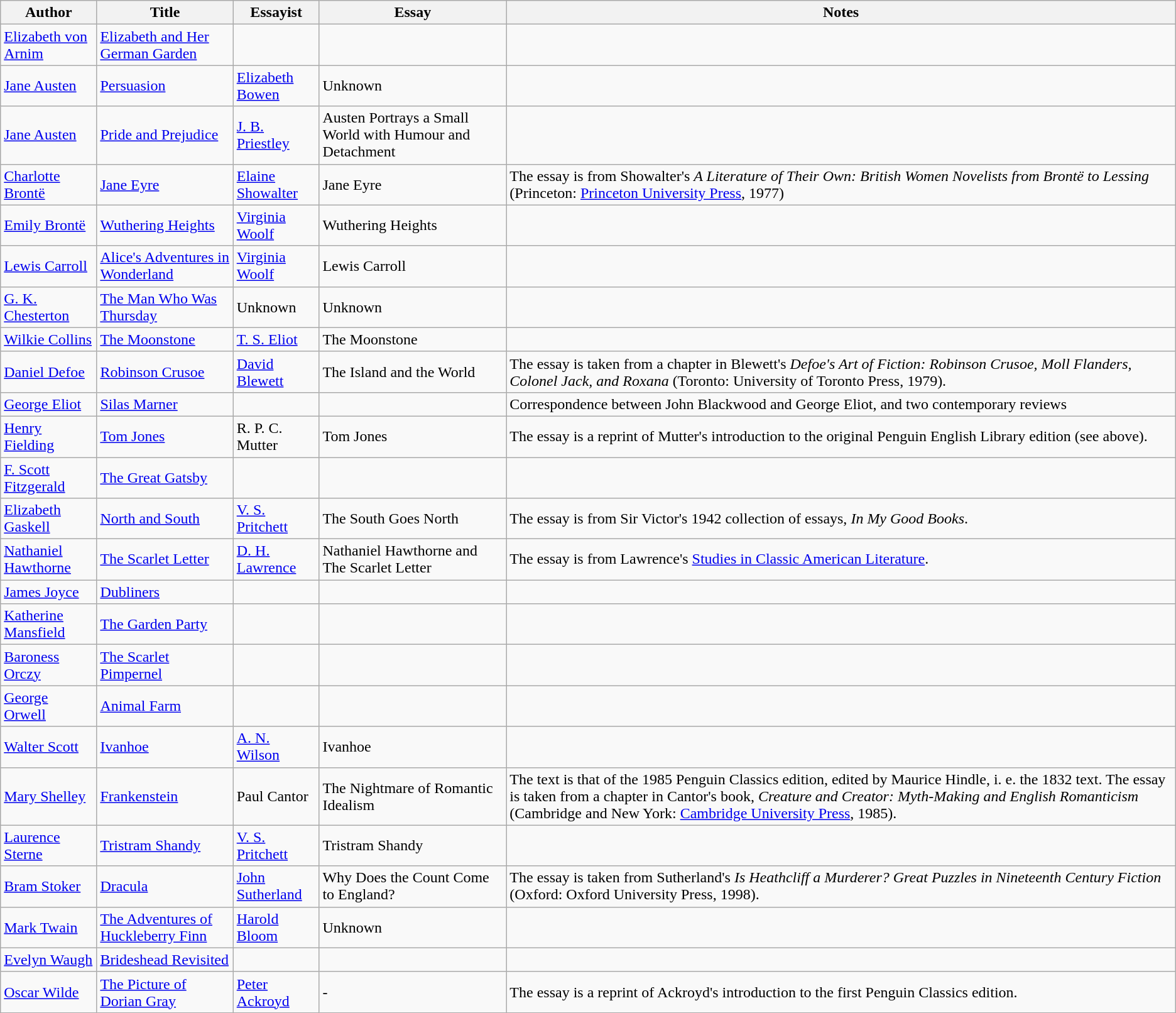<table class="wikitable sortable">
<tr>
<th>Author</th>
<th>Title</th>
<th>Essayist</th>
<th>Essay</th>
<th>Notes</th>
</tr>
<tr>
<td><a href='#'>Elizabeth von Arnim</a></td>
<td><a href='#'>Elizabeth and Her German Garden</a></td>
<td></td>
<td></td>
<td></td>
</tr>
<tr>
<td><a href='#'>Jane Austen</a></td>
<td><a href='#'>Persuasion</a></td>
<td><a href='#'>Elizabeth Bowen</a></td>
<td>Unknown</td>
<td></td>
</tr>
<tr>
<td><a href='#'>Jane Austen</a></td>
<td><a href='#'>Pride and Prejudice</a></td>
<td><a href='#'>J. B. Priestley</a></td>
<td>Austen Portrays a Small World with Humour and Detachment</td>
<td></td>
</tr>
<tr>
<td><a href='#'>Charlotte Brontë</a></td>
<td><a href='#'>Jane Eyre</a></td>
<td><a href='#'>Elaine Showalter</a></td>
<td>Jane Eyre</td>
<td>The essay is from Showalter's <em>A Literature of Their Own: British Women Novelists from Brontë to Lessing</em> (Princeton: <a href='#'>Princeton University Press</a>, 1977)</td>
</tr>
<tr>
<td><a href='#'>Emily Brontë</a></td>
<td><a href='#'>Wuthering Heights</a></td>
<td><a href='#'>Virginia Woolf</a></td>
<td>Wuthering Heights</td>
<td></td>
</tr>
<tr>
<td><a href='#'>Lewis Carroll</a></td>
<td><a href='#'>Alice's Adventures in Wonderland</a></td>
<td><a href='#'>Virginia Woolf</a></td>
<td>Lewis Carroll</td>
<td></td>
</tr>
<tr>
<td><a href='#'>G. K. Chesterton</a></td>
<td><a href='#'>The Man Who Was Thursday</a></td>
<td>Unknown</td>
<td>Unknown</td>
<td></td>
</tr>
<tr>
<td><a href='#'>Wilkie Collins</a></td>
<td><a href='#'>The Moonstone</a></td>
<td><a href='#'>T. S. Eliot</a></td>
<td>The Moonstone</td>
<td></td>
</tr>
<tr>
<td><a href='#'>Daniel Defoe</a></td>
<td><a href='#'>Robinson Crusoe</a></td>
<td><a href='#'>David Blewett</a></td>
<td>The Island and the World</td>
<td>The essay is taken from a chapter in Blewett's <em>Defoe's Art of Fiction: Robinson Crusoe, Moll Flanders, Colonel Jack, and Roxana</em> (Toronto: University of Toronto Press, 1979).</td>
</tr>
<tr>
<td><a href='#'>George Eliot</a></td>
<td><a href='#'>Silas Marner</a></td>
<td></td>
<td></td>
<td>Correspondence between John Blackwood and George Eliot, and two contemporary reviews</td>
</tr>
<tr>
<td><a href='#'>Henry Fielding</a></td>
<td><a href='#'>Tom Jones</a></td>
<td>R. P. C. Mutter</td>
<td>Tom Jones</td>
<td>The essay is a reprint of Mutter's introduction to the original Penguin English Library edition (see above).</td>
</tr>
<tr>
<td><a href='#'>F. Scott Fitzgerald</a></td>
<td><a href='#'>The Great Gatsby</a></td>
<td></td>
<td></td>
<td></td>
</tr>
<tr>
<td><a href='#'>Elizabeth Gaskell</a></td>
<td><a href='#'>North and South</a></td>
<td><a href='#'>V. S. Pritchett</a></td>
<td>The South Goes North</td>
<td>The essay is from Sir Victor's 1942 collection of essays, <em>In My Good Books</em>.</td>
</tr>
<tr>
<td><a href='#'>Nathaniel Hawthorne</a></td>
<td><a href='#'>The Scarlet Letter</a></td>
<td><a href='#'>D. H. Lawrence</a></td>
<td>Nathaniel Hawthorne and The Scarlet Letter</td>
<td>The essay is from Lawrence's <a href='#'>Studies in Classic American Literature</a>.</td>
</tr>
<tr>
<td><a href='#'>James Joyce</a></td>
<td><a href='#'>Dubliners</a></td>
<td></td>
<td></td>
<td></td>
</tr>
<tr>
<td><a href='#'>Katherine Mansfield</a></td>
<td><a href='#'>The Garden Party</a></td>
<td></td>
<td></td>
<td></td>
</tr>
<tr>
<td><a href='#'>Baroness Orczy</a></td>
<td><a href='#'>The Scarlet Pimpernel</a></td>
<td></td>
<td></td>
<td></td>
</tr>
<tr>
<td><a href='#'>George Orwell</a></td>
<td><a href='#'>Animal Farm</a></td>
<td></td>
<td></td>
<td></td>
</tr>
<tr>
<td><a href='#'>Walter Scott</a></td>
<td><a href='#'>Ivanhoe</a></td>
<td><a href='#'>A. N. Wilson</a></td>
<td>Ivanhoe</td>
<td></td>
</tr>
<tr>
<td><a href='#'>Mary Shelley</a></td>
<td><a href='#'>Frankenstein</a></td>
<td>Paul Cantor</td>
<td>The Nightmare of Romantic Idealism</td>
<td>The text is that of the 1985 Penguin Classics edition, edited by Maurice Hindle, i. e. the 1832 text. The essay is taken from a chapter in Cantor's book, <em>Creature and Creator: Myth-Making and English Romanticism</em> (Cambridge and New York: <a href='#'>Cambridge University Press</a>, 1985).</td>
</tr>
<tr>
<td><a href='#'>Laurence Sterne</a></td>
<td><a href='#'>Tristram Shandy</a></td>
<td><a href='#'>V. S. Pritchett</a></td>
<td>Tristram Shandy</td>
<td></td>
</tr>
<tr>
<td><a href='#'>Bram Stoker</a></td>
<td><a href='#'>Dracula</a></td>
<td><a href='#'>John Sutherland</a></td>
<td>Why Does the Count Come to England?</td>
<td>The essay is taken from Sutherland's <em>Is Heathcliff a Murderer? Great Puzzles in Nineteenth Century Fiction</em> (Oxford: Oxford University Press, 1998).</td>
</tr>
<tr>
<td><a href='#'>Mark Twain</a></td>
<td><a href='#'>The Adventures of Huckleberry Finn</a></td>
<td><a href='#'>Harold Bloom</a></td>
<td>Unknown</td>
<td></td>
</tr>
<tr>
<td><a href='#'>Evelyn Waugh</a></td>
<td><a href='#'>Brideshead Revisited</a></td>
<td></td>
<td></td>
<td></td>
</tr>
<tr>
<td><a href='#'>Oscar Wilde</a></td>
<td><a href='#'>The Picture of Dorian Gray</a></td>
<td><a href='#'>Peter Ackroyd</a></td>
<td>-</td>
<td>The essay is a reprint of Ackroyd's introduction to the first Penguin Classics edition.</td>
</tr>
</table>
